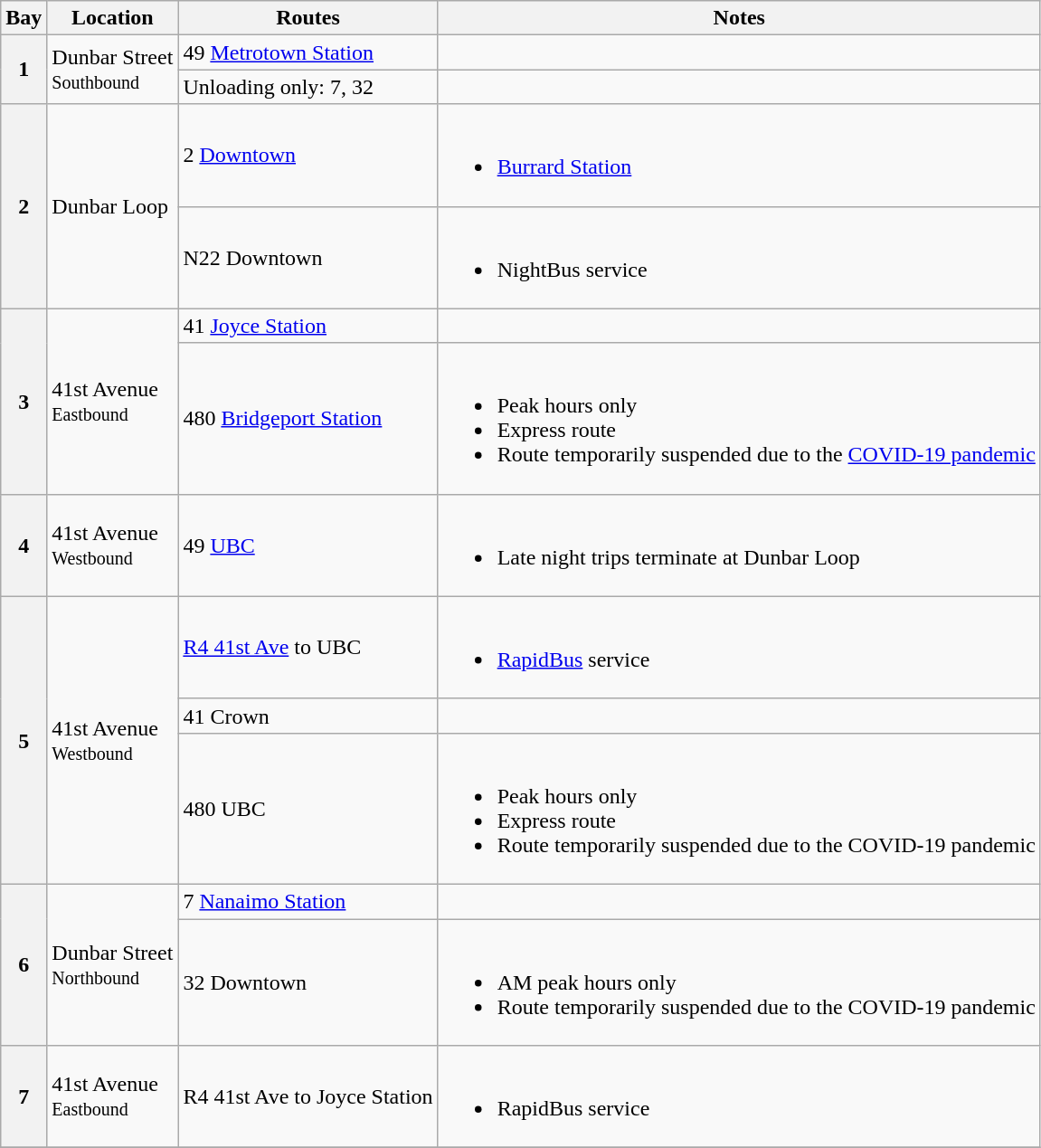<table class="wikitable">
<tr>
<th>Bay</th>
<th>Location</th>
<th>Routes</th>
<th>Notes</th>
</tr>
<tr>
<th rowspan="2">1</th>
<td rowspan="2">Dunbar Street<br><small>Southbound</small></td>
<td>49 <a href='#'>Metrotown Station</a></td>
<td></td>
</tr>
<tr>
<td>Unloading only: 7, 32</td>
<td></td>
</tr>
<tr>
<th rowspan="2">2</th>
<td rowspan="2">Dunbar Loop</td>
<td>2 <a href='#'>Downtown</a></td>
<td><br><ul><li><a href='#'>Burrard Station</a></li></ul></td>
</tr>
<tr>
<td>N22 Downtown</td>
<td><br><ul><li>NightBus service</li></ul></td>
</tr>
<tr>
<th rowspan="2">3</th>
<td rowspan="2">41st Avenue<br><small>Eastbound</small></td>
<td>41 <a href='#'>Joyce Station</a></td>
<td></td>
</tr>
<tr>
<td>480 <a href='#'>Bridgeport Station</a></td>
<td><br><ul><li>Peak hours only</li><li>Express route</li><li>Route temporarily suspended due to the <a href='#'>COVID-19 pandemic</a></li></ul></td>
</tr>
<tr>
<th>4</th>
<td>41st Avenue<br><small>Westbound</small></td>
<td>49 <a href='#'>UBC</a></td>
<td><br><ul><li>Late night trips terminate at Dunbar Loop</li></ul></td>
</tr>
<tr>
<th rowspan="3">5</th>
<td rowspan="3">41st Avenue<br><small>Westbound</small></td>
<td><a href='#'>R4 41st Ave</a> to UBC</td>
<td><br><ul><li><a href='#'>RapidBus</a> service</li></ul></td>
</tr>
<tr>
<td>41 Crown</td>
<td></td>
</tr>
<tr>
<td>480 UBC</td>
<td><br><ul><li>Peak hours only</li><li>Express route</li><li>Route temporarily suspended due to the COVID-19 pandemic</li></ul></td>
</tr>
<tr>
<th rowspan="2">6</th>
<td rowspan="2">Dunbar Street<br><small>Northbound</small></td>
<td>7 <a href='#'>Nanaimo Station</a></td>
<td></td>
</tr>
<tr>
<td>32 Downtown</td>
<td><br><ul><li>AM peak hours only</li><li>Route temporarily suspended due to the COVID-19 pandemic</li></ul></td>
</tr>
<tr>
<th>7</th>
<td>41st Avenue<br><small>Eastbound</small></td>
<td>R4 41st Ave to Joyce Station</td>
<td><br><ul><li>RapidBus service</li></ul></td>
</tr>
<tr>
</tr>
</table>
